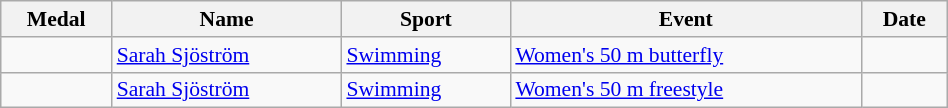<table class="wikitable sortable" style="font-size:90%; width:50%;">
<tr>
<th>Medal</th>
<th>Name</th>
<th>Sport</th>
<th>Event</th>
<th>Date</th>
</tr>
<tr>
<td></td>
<td><a href='#'>Sarah Sjöström</a></td>
<td><a href='#'>Swimming</a></td>
<td><a href='#'>Women's 50 m butterfly</a></td>
<td></td>
</tr>
<tr>
<td></td>
<td><a href='#'>Sarah Sjöström</a></td>
<td><a href='#'>Swimming</a></td>
<td><a href='#'>Women's 50 m freestyle</a></td>
<td></td>
</tr>
</table>
